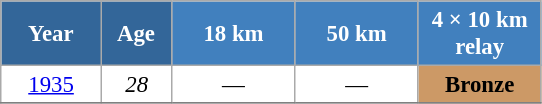<table class="wikitable" style="font-size:95%; text-align:center; border:grey solid 1px; border-collapse:collapse; background:#ffffff;">
<tr>
<th style="background-color:#369; color:white; width:60px;"> Year </th>
<th style="background-color:#369; color:white; width:40px;"> Age </th>
<th style="background-color:#4180be; color:white; width:75px;"> 18 km </th>
<th style="background-color:#4180be; color:white; width:75px;"> 50 km </th>
<th style="background-color:#4180be; color:white; width:75px;"> 4 × 10 km <br> relay </th>
</tr>
<tr>
<td><a href='#'>1935</a></td>
<td><em>28</em></td>
<td>—</td>
<td>—</td>
<td bgcolor="cc9966"><strong>Bronze</strong></td>
</tr>
<tr>
</tr>
</table>
